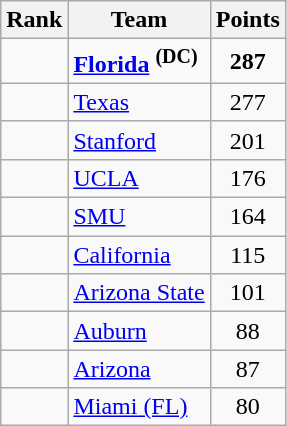<table class="wikitable sortable" style="text-align:center">
<tr>
<th>Rank</th>
<th>Team</th>
<th>Points</th>
</tr>
<tr>
<td></td>
<td align=left><strong> <a href='#'>Florida</a></strong> <sup><strong>(DC)</strong></sup></td>
<td><strong>287</strong></td>
</tr>
<tr>
<td></td>
<td align=left><a href='#'>Texas</a></td>
<td>277</td>
</tr>
<tr>
<td></td>
<td align=left><a href='#'>Stanford</a></td>
<td>201</td>
</tr>
<tr>
<td></td>
<td align=left><a href='#'>UCLA</a></td>
<td>176</td>
</tr>
<tr>
<td></td>
<td align=left><a href='#'>SMU</a></td>
<td>164</td>
</tr>
<tr>
<td></td>
<td align=left><a href='#'>California</a></td>
<td>115</td>
</tr>
<tr>
<td></td>
<td align=left><a href='#'>Arizona State</a></td>
<td>101</td>
</tr>
<tr>
<td></td>
<td align=left><a href='#'>Auburn</a></td>
<td>88</td>
</tr>
<tr>
<td></td>
<td align=left><a href='#'>Arizona</a></td>
<td>87</td>
</tr>
<tr>
<td></td>
<td align=left><a href='#'>Miami (FL)</a></td>
<td>80</td>
</tr>
</table>
